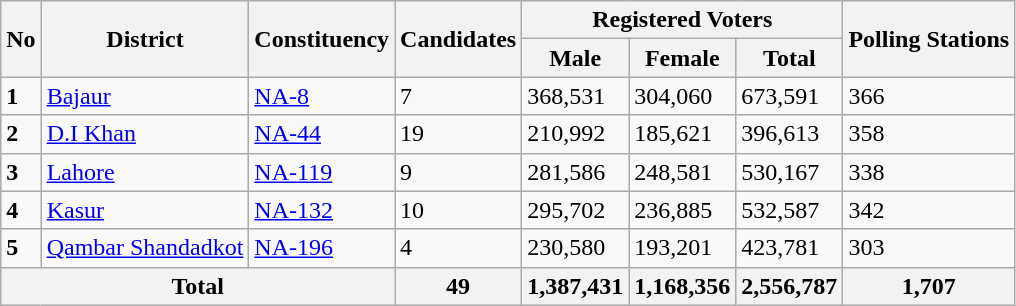<table class="wikitable">
<tr>
<th rowspan="2">No</th>
<th rowspan="2">District</th>
<th rowspan="2">Constituency</th>
<th rowspan="2">Candidates</th>
<th colspan="3">Registered Voters</th>
<th rowspan="2">Polling Stations</th>
</tr>
<tr>
<th>Male</th>
<th>Female</th>
<th>Total</th>
</tr>
<tr>
<td><strong>1</strong></td>
<td><a href='#'>Bajaur</a></td>
<td><a href='#'>NA-8</a></td>
<td>7</td>
<td>368,531</td>
<td>304,060</td>
<td>673,591</td>
<td>366</td>
</tr>
<tr>
<td><strong>2</strong></td>
<td><a href='#'>D.I Khan</a></td>
<td><a href='#'>NA-44</a></td>
<td>19</td>
<td>210,992</td>
<td>185,621</td>
<td>396,613</td>
<td>358</td>
</tr>
<tr>
<td><strong>3</strong></td>
<td><a href='#'>Lahore</a></td>
<td><a href='#'>NA-119</a></td>
<td>9</td>
<td>281,586</td>
<td>248,581</td>
<td>530,167</td>
<td>338</td>
</tr>
<tr>
<td><strong>4</strong></td>
<td><a href='#'>Kasur</a></td>
<td><a href='#'>NA-132</a></td>
<td>10</td>
<td>295,702</td>
<td>236,885</td>
<td>532,587</td>
<td>342</td>
</tr>
<tr>
<td><strong>5</strong></td>
<td><a href='#'>Qambar Shandadkot</a></td>
<td><a href='#'>NA-196</a></td>
<td>4</td>
<td>230,580</td>
<td>193,201</td>
<td>423,781</td>
<td>303</td>
</tr>
<tr>
<th colspan="3">Total</th>
<th>49</th>
<th>1,387,431</th>
<th>1,168,356</th>
<th>2,556,787</th>
<th>1,707</th>
</tr>
</table>
